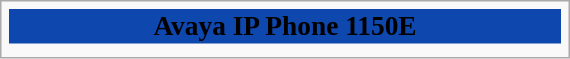<table class="infobox" style="width: 25em; font-size: 95%;">
<tr ! colspan="2" bgcolor="#0E48AF">
<td colspan="2" style="text-align:center; font-size:larger;"><span><strong>Avaya IP Phone 1150E</strong></span></td>
</tr>
<tr>
<td style="text-align:center;" colspan="2"></td>
</tr>
</table>
